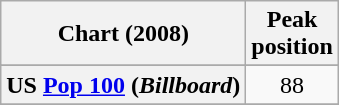<table class="wikitable sortable plainrowheaders" style="text-align:center;">
<tr>
<th>Chart (2008)</th>
<th>Peak<br>position</th>
</tr>
<tr>
</tr>
<tr>
</tr>
<tr>
</tr>
<tr>
<th scope="row">US <a href='#'>Pop 100</a> (<em>Billboard</em>)</th>
<td align="center">88</td>
</tr>
<tr>
</tr>
</table>
